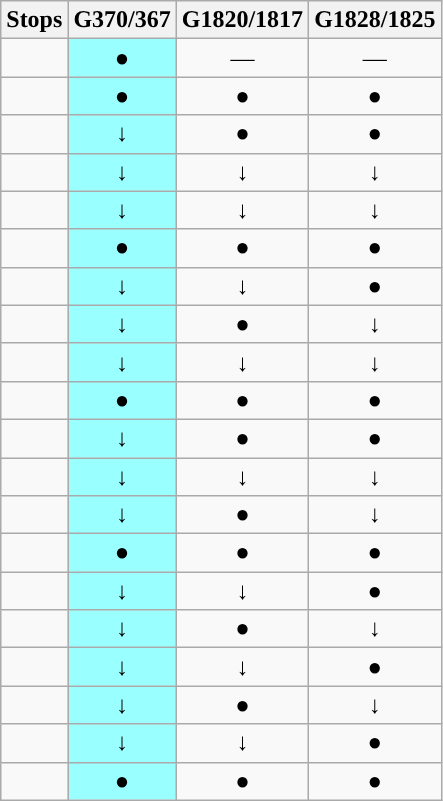<table class="wikitable" style="text-align: center">
<tr>
<th>Stops</th>
<th>G370/367</th>
<th>G1820/1817</th>
<th>G1828/1825</th>
</tr>
<tr>
<td></td>
<td style="background:#99FFFF">●</td>
<td>—</td>
<td>—</td>
</tr>
<tr>
<td></td>
<td style="background:#99FFFF">●</td>
<td>●</td>
<td>●</td>
</tr>
<tr>
<td></td>
<td style="background:#99FFFF">↓</td>
<td>●</td>
<td>●</td>
</tr>
<tr>
<td></td>
<td style="background:#99FFFF">↓</td>
<td>↓</td>
<td>↓</td>
</tr>
<tr>
<td></td>
<td style="background:#99FFFF">↓</td>
<td>↓</td>
<td>↓</td>
</tr>
<tr>
<td></td>
<td style="background:#99FFFF">●</td>
<td>●</td>
<td>●</td>
</tr>
<tr>
<td></td>
<td style="background:#99FFFF">↓</td>
<td>↓</td>
<td>●</td>
</tr>
<tr>
<td></td>
<td style="background:#99FFFF">↓</td>
<td>●</td>
<td>↓</td>
</tr>
<tr>
<td></td>
<td style="background:#99FFFF">↓</td>
<td>↓</td>
<td>↓</td>
</tr>
<tr>
<td></td>
<td style="background:#99FFFF">●</td>
<td>●</td>
<td>●</td>
</tr>
<tr>
<td></td>
<td style="background:#99FFFF">↓</td>
<td>●</td>
<td>●</td>
</tr>
<tr>
<td></td>
<td style="background:#99FFFF">↓</td>
<td>↓</td>
<td>↓</td>
</tr>
<tr>
<td></td>
<td style="background:#99FFFF">↓</td>
<td>●</td>
<td>↓</td>
</tr>
<tr>
<td></td>
<td style="background:#99FFFF">●</td>
<td>●</td>
<td>●</td>
</tr>
<tr>
<td></td>
<td style="background:#99FFFF">↓</td>
<td>↓</td>
<td>●</td>
</tr>
<tr>
<td></td>
<td style="background:#99FFFF">↓</td>
<td>●</td>
<td>↓</td>
</tr>
<tr>
<td></td>
<td style="background:#99FFFF">↓</td>
<td>↓</td>
<td>●</td>
</tr>
<tr>
<td></td>
<td style="background:#99FFFF">↓</td>
<td>●</td>
<td>↓</td>
</tr>
<tr>
<td></td>
<td style="background:#99FFFF">↓</td>
<td>↓</td>
<td>●</td>
</tr>
<tr>
<td></td>
<td style="background:#99FFFF">●</td>
<td>●</td>
<td>●</td>
</tr>
</table>
